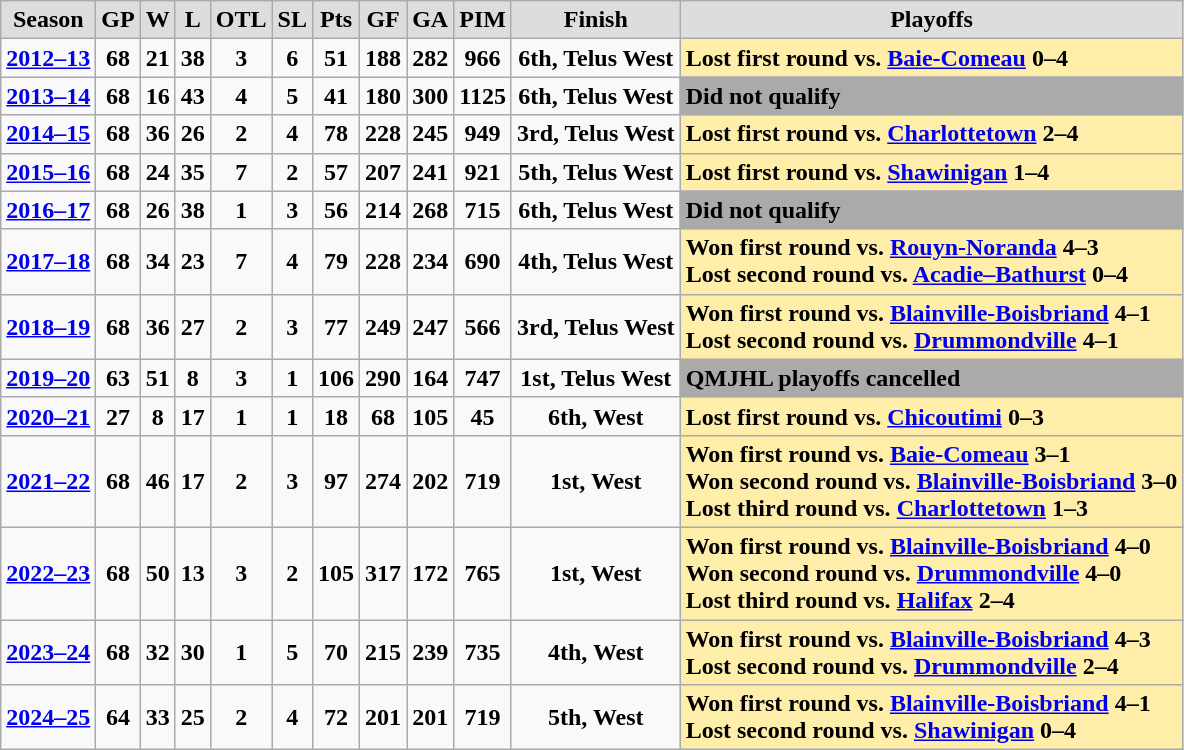<table class="wikitable">
<tr align="center" style="font-weight:bold; background-color:#dddddd;" |>
<td>Season</td>
<td>GP</td>
<td>W</td>
<td>L</td>
<td>OTL</td>
<td>SL</td>
<td>Pts</td>
<td>GF</td>
<td>GA</td>
<td>PIM</td>
<td>Finish</td>
<td>Playoffs</td>
</tr>
<tr align="center" style="font-weight:bold">
<td><a href='#'>2012–13</a></td>
<td>68</td>
<td>21</td>
<td>38</td>
<td>3</td>
<td>6</td>
<td>51</td>
<td>188</td>
<td>282</td>
<td>966</td>
<td>6th, Telus West</td>
<td rowspan=1 style="background: #ffeeaa;" align="left">Lost first round vs. <a href='#'>Baie-Comeau</a> 0–4</td>
</tr>
<tr align="center" style="font-weight:bold">
<td><a href='#'>2013–14</a></td>
<td>68</td>
<td>16</td>
<td>43</td>
<td>4</td>
<td>5</td>
<td>41</td>
<td>180</td>
<td>300</td>
<td>1125</td>
<td>6th, Telus West</td>
<td rowspan=1 style="background: #aaaaaa;" align="left">Did not qualify</td>
</tr>
<tr align="center" style="font-weight:bold" |>
<td><a href='#'>2014–15</a></td>
<td>68</td>
<td>36</td>
<td>26</td>
<td>2</td>
<td>4</td>
<td>78</td>
<td>228</td>
<td>245</td>
<td>949</td>
<td>3rd, Telus West</td>
<td rowspan=1 style="background: #ffeeaa;" align="left">Lost first round vs. <a href='#'>Charlottetown</a> 2–4</td>
</tr>
<tr align="center" style="font-weight:bold">
<td><a href='#'>2015–16</a></td>
<td>68</td>
<td>24</td>
<td>35</td>
<td>7</td>
<td>2</td>
<td>57</td>
<td>207</td>
<td>241</td>
<td>921</td>
<td>5th, Telus West</td>
<td rowspan=1 style="background: #ffeeaa;" align="left">Lost first round vs. <a href='#'>Shawinigan</a> 1–4</td>
</tr>
<tr align="center" style="font-weight:bold">
<td><a href='#'>2016–17</a></td>
<td>68</td>
<td>26</td>
<td>38</td>
<td>1</td>
<td>3</td>
<td>56</td>
<td>214</td>
<td>268</td>
<td>715</td>
<td>6th, Telus West</td>
<td rowspan=1 style="background: #aaaaaa;" align="left">Did not qualify</td>
</tr>
<tr align="center" style="font-weight:bold">
<td><a href='#'>2017–18</a></td>
<td>68</td>
<td>34</td>
<td>23</td>
<td>7</td>
<td>4</td>
<td>79</td>
<td>228</td>
<td>234</td>
<td>690</td>
<td>4th, Telus West</td>
<td rowspan=1 style="background: #ffeeaa;" align="left">Won first round vs. <a href='#'>Rouyn-Noranda</a> 4–3<br>Lost second round vs. <a href='#'>Acadie–Bathurst</a> 0–4</td>
</tr>
<tr align="center" style="font-weight:bold">
<td><a href='#'>2018–19</a></td>
<td>68</td>
<td>36</td>
<td>27</td>
<td>2</td>
<td>3</td>
<td>77</td>
<td>249</td>
<td>247</td>
<td>566</td>
<td>3rd, Telus West</td>
<td rowspan=1 style="background: #ffeeaa;" align="left">Won first round vs. <a href='#'>Blainville-Boisbriand</a> 4–1<br>Lost second round vs. <a href='#'>Drummondville</a> 4–1</td>
</tr>
<tr align="center" style="font-weight:bold">
<td><a href='#'>2019–20</a></td>
<td>63</td>
<td>51</td>
<td>8</td>
<td>3</td>
<td>1</td>
<td>106</td>
<td>290</td>
<td>164</td>
<td>747</td>
<td>1st, Telus West</td>
<td rowspan=1 style="background: #aaaaaa;" align="left">QMJHL playoffs cancelled</td>
</tr>
<tr align="center" style="font-weight:bold">
<td><a href='#'>2020–21</a></td>
<td>27</td>
<td>8</td>
<td>17</td>
<td>1</td>
<td>1</td>
<td>18</td>
<td>68</td>
<td>105</td>
<td>45</td>
<td>6th, West</td>
<td rowspan="1" style="background: #ffeeaa;" align="left">Lost first round vs. <a href='#'>Chicoutimi</a> 0–3</td>
</tr>
<tr align="center" style="font-weight:bold">
<td><a href='#'>2021–22</a></td>
<td>68</td>
<td>46</td>
<td>17</td>
<td>2</td>
<td>3</td>
<td>97</td>
<td>274</td>
<td>202</td>
<td>719</td>
<td>1st, West</td>
<td rowspan="1" style="background: #ffeeaa;" align="left">Won first round vs. <a href='#'>Baie-Comeau</a> 3–1<br>Won second round vs. <a href='#'>Blainville-Boisbriand</a> 3–0<br>Lost third round vs. <a href='#'>Charlottetown</a> 1–3</td>
</tr>
<tr align="center" style="font-weight:bold">
<td><a href='#'>2022–23</a></td>
<td>68</td>
<td>50</td>
<td>13</td>
<td>3</td>
<td>2</td>
<td>105</td>
<td>317</td>
<td>172</td>
<td>765</td>
<td>1st, West</td>
<td rowspan="1" style="background: #ffeeaa;" align="left">Won first round vs. <a href='#'>Blainville-Boisbriand</a> 4–0<br>Won second round vs. <a href='#'>Drummondville</a> 4–0<br>Lost third round vs. <a href='#'>Halifax</a> 2–4</td>
</tr>
<tr align="center" style="font-weight:bold">
<td><a href='#'>2023–24</a></td>
<td>68</td>
<td>32</td>
<td>30</td>
<td>1</td>
<td>5</td>
<td>70</td>
<td>215</td>
<td>239</td>
<td>735</td>
<td>4th, West</td>
<td rowspan="1" style="background: #ffeeaa;" align="left">Won first round vs. <a href='#'>Blainville-Boisbriand</a> 4–3<br>Lost second round vs. <a href='#'>Drummondville</a> 2–4</td>
</tr>
<tr align="center" style="font-weight:bold">
<td><a href='#'>2024–25</a></td>
<td>64</td>
<td>33</td>
<td>25</td>
<td>2</td>
<td>4</td>
<td>72</td>
<td>201</td>
<td>201</td>
<td>719</td>
<td>5th, West</td>
<td rowspan="1" style="background: #ffeeaa;" align="left">Won first round vs. <a href='#'>Blainville-Boisbriand</a> 4–1<br>Lost second round vs. <a href='#'>Shawinigan</a> 0–4</td>
</tr>
</table>
